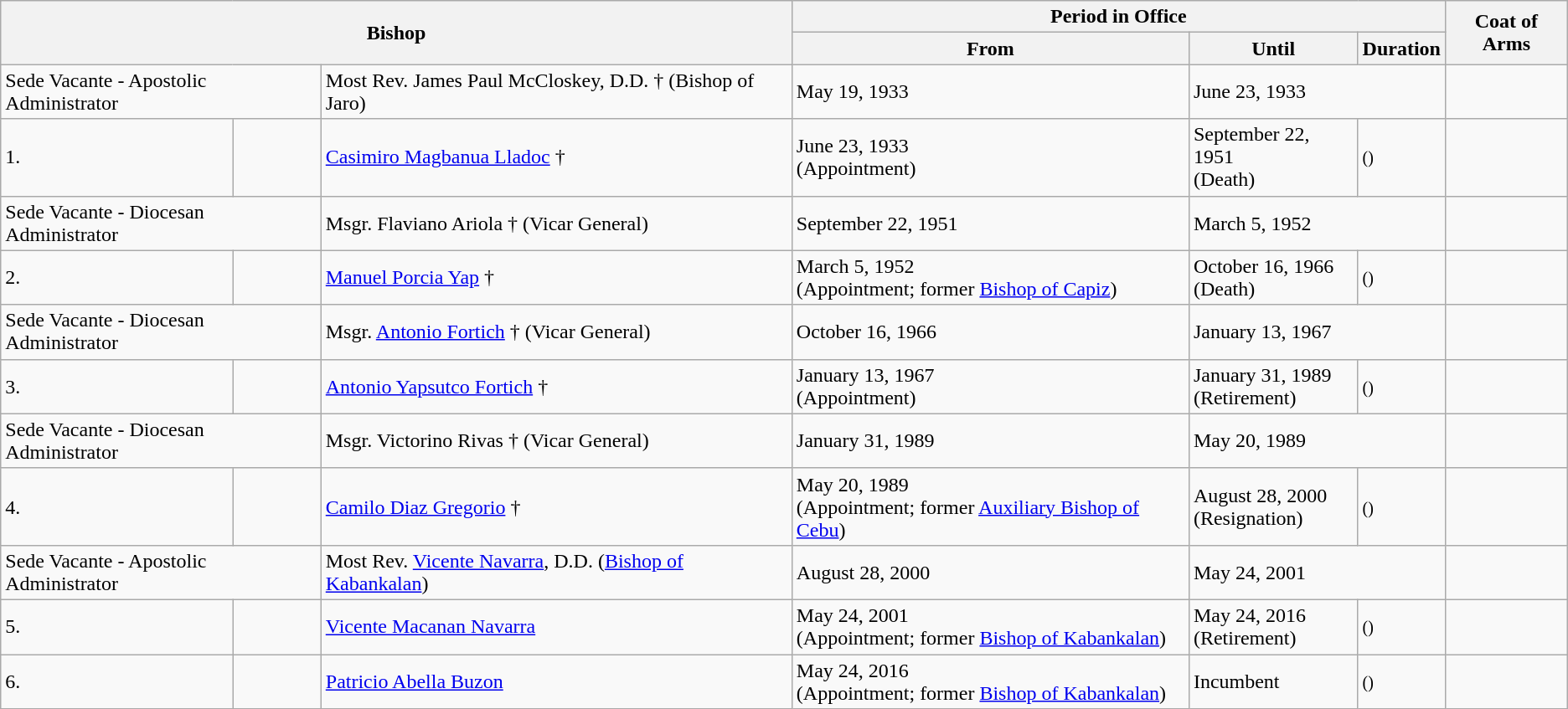<table class="wikitable">
<tr>
<th colspan="3" rowspan="2">Bishop</th>
<th colspan="3">Period in Office</th>
<th rowspan="2">Coat of Arms</th>
</tr>
<tr>
<th>From</th>
<th>Until</th>
<th>Duration</th>
</tr>
<tr>
<td colspan="2">Sede Vacante - Apostolic Administrator</td>
<td>Most Rev. James Paul McCloskey, D.D. † (Bishop of Jaro)</td>
<td>May 19, 1933</td>
<td colspan="2">June 23, 1933</td>
<td></td>
</tr>
<tr>
<td>1.</td>
<td></td>
<td><a href='#'>Casimiro Magbanua Lladoc</a> †</td>
<td>June 23, 1933<br>(Appointment)</td>
<td>September 22, 1951<br>(Death)</td>
<td><small>()</small></td>
<td></td>
</tr>
<tr>
<td colspan="2">Sede Vacante - Diocesan Administrator</td>
<td>Msgr. Flaviano Ariola † (Vicar General)</td>
<td>September 22, 1951</td>
<td colspan="2">March 5, 1952</td>
<td></td>
</tr>
<tr>
<td>2.</td>
<td></td>
<td><a href='#'>Manuel Porcia Yap</a> †</td>
<td>March 5, 1952<br>(Appointment; former <a href='#'>Bishop of Capiz</a>)</td>
<td>October 16, 1966<br>(Death)</td>
<td><small>()</small></td>
<td></td>
</tr>
<tr>
<td colspan="2">Sede Vacante - Diocesan Administrator</td>
<td>Msgr. <a href='#'>Antonio Fortich</a> † (Vicar General)</td>
<td>October 16, 1966</td>
<td colspan="2">January 13, 1967</td>
<td></td>
</tr>
<tr>
<td>3.</td>
<td></td>
<td><a href='#'>Antonio Yapsutco Fortich</a> †</td>
<td>January 13, 1967<br>(Appointment)</td>
<td>January 31, 1989 <br>(Retirement)</td>
<td><small>()</small></td>
<td></td>
</tr>
<tr>
<td colspan="2">Sede Vacante - Diocesan Administrator</td>
<td>Msgr. Victorino Rivas † (Vicar General)</td>
<td>January 31, 1989</td>
<td colspan="2">May 20, 1989</td>
<td></td>
</tr>
<tr>
<td>4.</td>
<td></td>
<td><a href='#'>Camilo Diaz Gregorio</a> †</td>
<td>May 20, 1989<br>(Appointment; former <a href='#'>Auxiliary Bishop of Cebu</a>)</td>
<td>August 28, 2000 <br>(Resignation)</td>
<td><small>()</small></td>
<td></td>
</tr>
<tr>
<td colspan="2">Sede Vacante - Apostolic Administrator</td>
<td>Most Rev. <a href='#'>Vicente Navarra</a>, D.D. (<a href='#'>Bishop of Kabankalan</a>)</td>
<td>August 28, 2000</td>
<td colspan="2">May 24, 2001</td>
<td></td>
</tr>
<tr>
<td>5.</td>
<td></td>
<td><a href='#'>Vicente Macanan Navarra</a></td>
<td>May 24, 2001<br>(Appointment; former <a href='#'>Bishop of Kabankalan</a>)</td>
<td>May 24, 2016 <br>(Retirement)</td>
<td><small>()</small></td>
<td></td>
</tr>
<tr>
<td>6.</td>
<td></td>
<td><a href='#'>Patricio Abella Buzon</a></td>
<td>May 24, 2016<br>(Appointment; former <a href='#'>Bishop of Kabankalan</a>)</td>
<td>Incumbent</td>
<td><small>()</small></td>
<td></td>
</tr>
</table>
